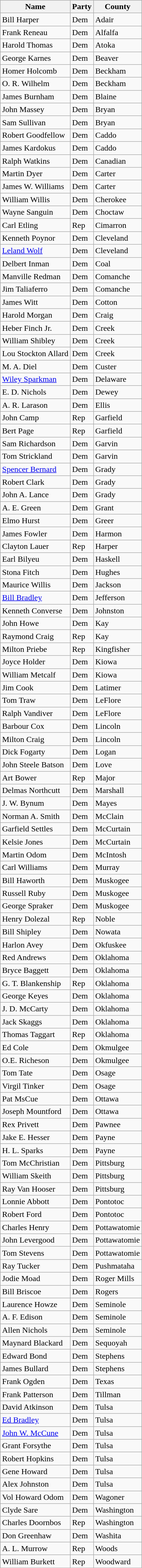<table class="wikitable sortable">
<tr>
<th>Name</th>
<th>Party</th>
<th>County</th>
</tr>
<tr>
<td>Bill Harper</td>
<td>Dem</td>
<td>Adair</td>
</tr>
<tr>
<td>Frank Reneau</td>
<td>Dem</td>
<td>Alfalfa</td>
</tr>
<tr>
<td>Harold Thomas</td>
<td>Dem</td>
<td>Atoka</td>
</tr>
<tr>
<td>George Karnes</td>
<td>Dem</td>
<td>Beaver</td>
</tr>
<tr>
<td>Homer Holcomb</td>
<td>Dem</td>
<td>Beckham</td>
</tr>
<tr>
<td>O. R. Wilhelm</td>
<td>Dem</td>
<td>Beckham</td>
</tr>
<tr>
<td>James Burnham</td>
<td>Dem</td>
<td>Blaine</td>
</tr>
<tr>
<td>John Massey</td>
<td>Dem</td>
<td>Bryan</td>
</tr>
<tr>
<td>Sam Sullivan</td>
<td>Dem</td>
<td>Bryan</td>
</tr>
<tr>
<td>Robert Goodfellow</td>
<td>Dem</td>
<td>Caddo</td>
</tr>
<tr>
<td>James Kardokus</td>
<td>Dem</td>
<td>Caddo</td>
</tr>
<tr>
<td>Ralph Watkins</td>
<td>Dem</td>
<td>Canadian</td>
</tr>
<tr>
<td>Martin Dyer</td>
<td>Dem</td>
<td>Carter</td>
</tr>
<tr>
<td>James W. Williams</td>
<td>Dem</td>
<td>Carter</td>
</tr>
<tr>
<td>William Willis</td>
<td>Dem</td>
<td>Cherokee</td>
</tr>
<tr>
<td>Wayne Sanguin</td>
<td>Dem</td>
<td>Choctaw</td>
</tr>
<tr>
<td>Carl Etling</td>
<td>Rep</td>
<td>Cimarron</td>
</tr>
<tr>
<td>Kenneth Poynor</td>
<td>Dem</td>
<td>Cleveland</td>
</tr>
<tr>
<td><a href='#'>Leland Wolf</a></td>
<td>Dem</td>
<td>Cleveland</td>
</tr>
<tr>
<td>Delbert Inman</td>
<td>Dem</td>
<td>Coal</td>
</tr>
<tr>
<td>Manville Redman</td>
<td>Dem</td>
<td>Comanche</td>
</tr>
<tr>
<td>Jim Taliaferro</td>
<td>Dem</td>
<td>Comanche</td>
</tr>
<tr>
<td>James Witt</td>
<td>Dem</td>
<td>Cotton</td>
</tr>
<tr>
<td>Harold Morgan</td>
<td>Dem</td>
<td>Craig</td>
</tr>
<tr>
<td>Heber Finch Jr.</td>
<td>Dem</td>
<td>Creek</td>
</tr>
<tr>
<td>William Shibley</td>
<td>Dem</td>
<td>Creek</td>
</tr>
<tr>
<td>Lou Stockton Allard</td>
<td>Dem</td>
<td>Creek</td>
</tr>
<tr>
<td>M. A. Diel</td>
<td>Dem</td>
<td>Custer</td>
</tr>
<tr>
<td><a href='#'>Wiley Sparkman</a></td>
<td>Dem</td>
<td>Delaware</td>
</tr>
<tr>
<td>E. D. Nichols</td>
<td>Dem</td>
<td>Dewey</td>
</tr>
<tr>
<td>A. R. Larason</td>
<td>Dem</td>
<td>Ellis</td>
</tr>
<tr>
<td>John Camp</td>
<td>Rep</td>
<td>Garfield</td>
</tr>
<tr>
<td>Bert Page</td>
<td>Rep</td>
<td>Garfield</td>
</tr>
<tr>
<td>Sam Richardson</td>
<td>Dem</td>
<td>Garvin</td>
</tr>
<tr>
<td>Tom Strickland</td>
<td>Dem</td>
<td>Garvin</td>
</tr>
<tr>
<td><a href='#'>Spencer Bernard</a></td>
<td>Dem</td>
<td>Grady</td>
</tr>
<tr>
<td>Robert Clark</td>
<td>Dem</td>
<td>Grady</td>
</tr>
<tr>
<td>John A. Lance</td>
<td>Dem</td>
<td>Grady</td>
</tr>
<tr>
<td>A. E. Green</td>
<td>Dem</td>
<td>Grant</td>
</tr>
<tr>
<td>Elmo Hurst</td>
<td>Dem</td>
<td>Greer</td>
</tr>
<tr>
<td>James Fowler</td>
<td>Dem</td>
<td>Harmon</td>
</tr>
<tr>
<td>Clayton Lauer</td>
<td>Rep</td>
<td>Harper</td>
</tr>
<tr>
<td>Earl Bilyeu</td>
<td>Dem</td>
<td>Haskell</td>
</tr>
<tr>
<td>Stona Fitch</td>
<td>Dem</td>
<td>Hughes</td>
</tr>
<tr>
<td>Maurice Willis</td>
<td>Dem</td>
<td>Jackson</td>
</tr>
<tr>
<td><a href='#'>Bill Bradley</a></td>
<td>Dem</td>
<td>Jefferson</td>
</tr>
<tr>
<td>Kenneth Converse</td>
<td>Dem</td>
<td>Johnston</td>
</tr>
<tr>
<td>John Howe</td>
<td>Dem</td>
<td>Kay</td>
</tr>
<tr>
<td>Raymond Craig</td>
<td>Rep</td>
<td>Kay</td>
</tr>
<tr>
<td>Milton Priebe</td>
<td>Rep</td>
<td>Kingfisher</td>
</tr>
<tr>
<td>Joyce Holder</td>
<td>Dem</td>
<td>Kiowa</td>
</tr>
<tr>
<td>William Metcalf</td>
<td>Dem</td>
<td>Kiowa</td>
</tr>
<tr>
<td>Jim Cook</td>
<td>Dem</td>
<td>Latimer</td>
</tr>
<tr>
<td>Tom Traw</td>
<td>Dem</td>
<td>LeFlore</td>
</tr>
<tr>
<td>Ralph Vandiver</td>
<td>Dem</td>
<td>LeFlore</td>
</tr>
<tr>
<td>Barbour Cox</td>
<td>Dem</td>
<td>Lincoln</td>
</tr>
<tr>
<td>Milton Craig</td>
<td>Dem</td>
<td>Lincoln</td>
</tr>
<tr>
<td>Dick Fogarty</td>
<td>Dem</td>
<td>Logan</td>
</tr>
<tr>
<td>John Steele Batson</td>
<td>Dem</td>
<td>Love</td>
</tr>
<tr>
<td>Art Bower</td>
<td>Rep</td>
<td>Major</td>
</tr>
<tr>
<td>Delmas Northcutt</td>
<td>Dem</td>
<td>Marshall</td>
</tr>
<tr>
<td>J. W. Bynum</td>
<td>Dem</td>
<td>Mayes</td>
</tr>
<tr>
<td>Norman A. Smith</td>
<td>Dem</td>
<td>McClain</td>
</tr>
<tr>
<td>Garfield Settles</td>
<td>Dem</td>
<td>McCurtain</td>
</tr>
<tr>
<td>Kelsie Jones</td>
<td>Dem</td>
<td>McCurtain</td>
</tr>
<tr>
<td>Martin Odom</td>
<td>Dem</td>
<td>McIntosh</td>
</tr>
<tr>
<td>Carl Williams</td>
<td>Dem</td>
<td>Murray</td>
</tr>
<tr>
<td>Bill Haworth</td>
<td>Dem</td>
<td>Muskogee</td>
</tr>
<tr>
<td>Russell Ruby</td>
<td>Dem</td>
<td>Muskogee</td>
</tr>
<tr>
<td>George Spraker</td>
<td>Dem</td>
<td>Muskogee</td>
</tr>
<tr>
<td>Henry Dolezal</td>
<td>Rep</td>
<td>Noble</td>
</tr>
<tr>
<td>Bill Shipley</td>
<td>Dem</td>
<td>Nowata</td>
</tr>
<tr>
<td>Harlon Avey</td>
<td>Dem</td>
<td>Okfuskee</td>
</tr>
<tr>
<td>Red Andrews</td>
<td>Dem</td>
<td>Oklahoma</td>
</tr>
<tr>
<td>Bryce Baggett</td>
<td>Dem</td>
<td>Oklahoma</td>
</tr>
<tr>
<td>G. T. Blankenship</td>
<td>Rep</td>
<td>Oklahoma</td>
</tr>
<tr>
<td>George Keyes</td>
<td>Dem</td>
<td>Oklahoma</td>
</tr>
<tr>
<td>J. D. McCarty</td>
<td>Dem</td>
<td>Oklahoma</td>
</tr>
<tr>
<td>Jack Skaggs</td>
<td>Dem</td>
<td>Oklahoma</td>
</tr>
<tr>
<td>Thomas Taggart</td>
<td>Rep</td>
<td>Oklahoma</td>
</tr>
<tr>
<td>Ed Cole</td>
<td>Dem</td>
<td>Okmulgee</td>
</tr>
<tr>
<td>O.E. Richeson</td>
<td>Dem</td>
<td>Okmulgee</td>
</tr>
<tr>
<td>Tom Tate</td>
<td>Dem</td>
<td>Osage</td>
</tr>
<tr>
<td>Virgil Tinker</td>
<td>Dem</td>
<td>Osage</td>
</tr>
<tr>
<td>Pat MsCue</td>
<td>Dem</td>
<td>Ottawa</td>
</tr>
<tr>
<td>Joseph Mountford</td>
<td>Dem</td>
<td>Ottawa</td>
</tr>
<tr>
<td>Rex Privett</td>
<td>Dem</td>
<td>Pawnee</td>
</tr>
<tr>
<td>Jake E. Hesser</td>
<td>Dem</td>
<td>Payne</td>
</tr>
<tr>
<td>H. L. Sparks</td>
<td>Dem</td>
<td>Payne</td>
</tr>
<tr>
<td>Tom McChristian</td>
<td>Dem</td>
<td>Pittsburg</td>
</tr>
<tr>
<td>William Skeith</td>
<td>Dem</td>
<td>Pittsburg</td>
</tr>
<tr>
<td>Ray Van Hooser</td>
<td>Dem</td>
<td>Pittsburg</td>
</tr>
<tr>
<td>Lonnie Abbott</td>
<td>Dem</td>
<td>Pontotoc</td>
</tr>
<tr>
<td>Robert Ford</td>
<td>Dem</td>
<td>Pontotoc</td>
</tr>
<tr>
<td>Charles Henry</td>
<td>Dem</td>
<td>Pottawatomie</td>
</tr>
<tr>
<td>John Levergood</td>
<td>Dem</td>
<td>Pottawatomie</td>
</tr>
<tr>
<td>Tom Stevens</td>
<td>Dem</td>
<td>Pottawatomie</td>
</tr>
<tr>
<td>Ray Tucker</td>
<td>Dem</td>
<td>Pushmataha</td>
</tr>
<tr>
<td>Jodie Moad</td>
<td>Dem</td>
<td>Roger Mills</td>
</tr>
<tr>
<td>Bill Briscoe</td>
<td>Dem</td>
<td>Rogers</td>
</tr>
<tr>
<td>Laurence Howze</td>
<td>Dem</td>
<td>Seminole</td>
</tr>
<tr>
<td>A. F. Edison</td>
<td>Dem</td>
<td>Seminole</td>
</tr>
<tr>
<td>Allen Nichols</td>
<td>Dem</td>
<td>Seminole</td>
</tr>
<tr>
<td>Maynard Blackard</td>
<td>Dem</td>
<td>Sequoyah</td>
</tr>
<tr>
<td>Edward Bond</td>
<td>Dem</td>
<td>Stephens</td>
</tr>
<tr>
<td>James Bullard</td>
<td>Dem</td>
<td>Stephens</td>
</tr>
<tr>
<td>Frank Ogden</td>
<td>Dem</td>
<td>Texas</td>
</tr>
<tr>
<td>Frank Patterson</td>
<td>Dem</td>
<td>Tillman</td>
</tr>
<tr>
<td>David Atkinson</td>
<td>Dem</td>
<td>Tulsa</td>
</tr>
<tr>
<td><a href='#'>Ed Bradley</a></td>
<td>Dem</td>
<td>Tulsa</td>
</tr>
<tr>
<td><a href='#'>John W. McCune</a></td>
<td>Dem</td>
<td>Tulsa</td>
</tr>
<tr>
<td>Grant Forsythe</td>
<td>Dem</td>
<td>Tulsa</td>
</tr>
<tr>
<td>Robert Hopkins</td>
<td>Dem</td>
<td>Tulsa</td>
</tr>
<tr>
<td>Gene Howard</td>
<td>Dem</td>
<td>Tulsa</td>
</tr>
<tr>
<td>Alex Johnston</td>
<td>Dem</td>
<td>Tulsa</td>
</tr>
<tr>
<td>Vol Howard Odom</td>
<td>Dem</td>
<td>Wagoner</td>
</tr>
<tr>
<td>Clyde Sare</td>
<td>Dem</td>
<td>Washington</td>
</tr>
<tr>
<td>Charles Doornbos</td>
<td>Rep</td>
<td>Washington</td>
</tr>
<tr>
<td>Don Greenhaw</td>
<td>Dem</td>
<td>Washita</td>
</tr>
<tr>
<td>A. L. Murrow</td>
<td>Rep</td>
<td>Woods</td>
</tr>
<tr>
<td>William Burkett</td>
<td>Rep</td>
<td>Woodward</td>
</tr>
</table>
